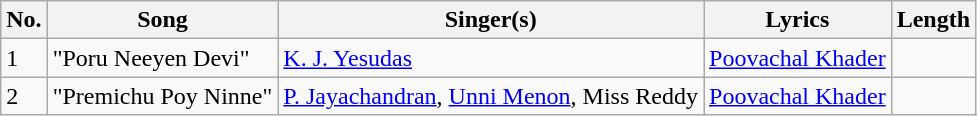<table class="wikitable">
<tr>
<th>No.</th>
<th>Song</th>
<th>Singer(s)</th>
<th>Lyrics</th>
<th>Length</th>
</tr>
<tr>
<td>1</td>
<td>"Poru Neeyen Devi"</td>
<td><a href='#'>K. J. Yesudas</a></td>
<td><a href='#'>Poovachal Khader</a></td>
<td></td>
</tr>
<tr>
<td>2</td>
<td>"Premichu Poy Ninne"</td>
<td><a href='#'>P. Jayachandran</a>, <a href='#'>Unni Menon</a>, Miss Reddy</td>
<td><a href='#'>Poovachal Khader</a></td>
<td></td>
</tr>
</table>
